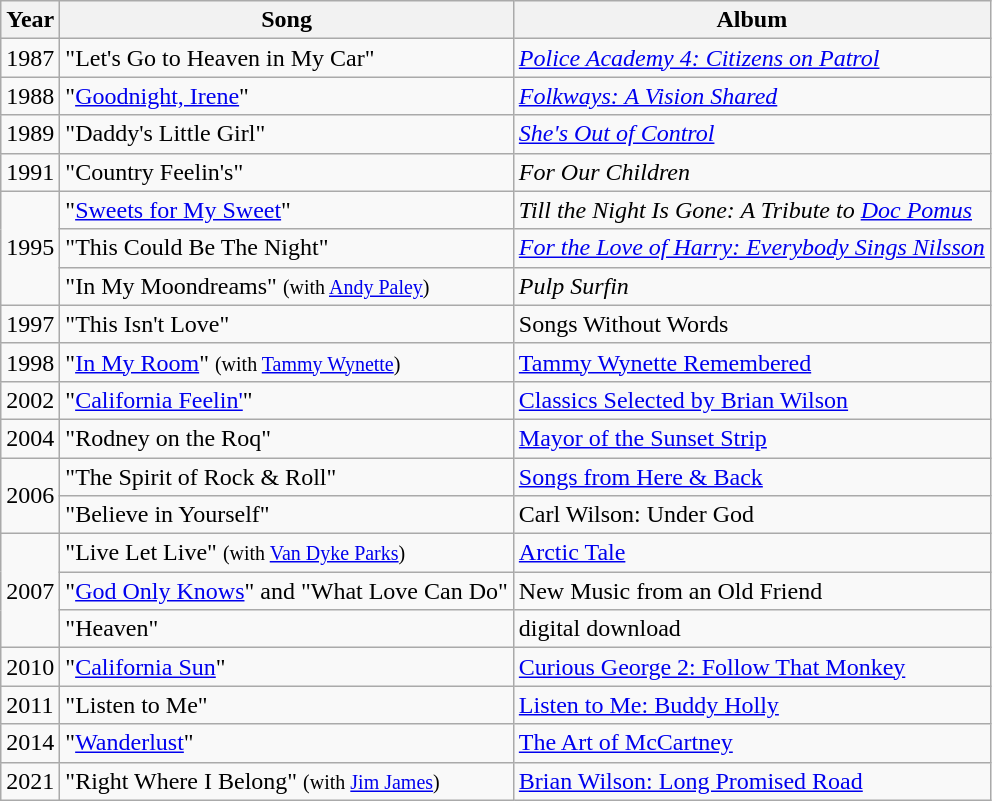<table class="wikitable">
<tr>
<th scope="col">Year</th>
<th scope="col">Song</th>
<th scope="col">Album</th>
</tr>
<tr>
<td>1987</td>
<td>"Let's Go to Heaven in My Car"</td>
<td><em><a href='#'>Police Academy 4: Citizens on Patrol</a></em></td>
</tr>
<tr>
<td>1988</td>
<td>"<a href='#'>Goodnight, Irene</a>"</td>
<td><em><a href='#'>Folkways: A Vision Shared</a></em></td>
</tr>
<tr>
<td>1989</td>
<td>"Daddy's Little Girl"</td>
<td><em><a href='#'>She's Out of Control</a></em></td>
</tr>
<tr>
<td>1991</td>
<td>"Country Feelin's"</td>
<td><em>For Our Children</em></td>
</tr>
<tr>
<td rowspan="3">1995</td>
<td>"<a href='#'>Sweets for My Sweet</a>"</td>
<td><em>Till the Night Is Gone: A Tribute to <a href='#'>Doc Pomus</a></em></td>
</tr>
<tr>
<td>"This Could Be The Night"</td>
<td><em><a href='#'>For the Love of Harry: Everybody Sings Nilsson</a></em></td>
</tr>
<tr>
<td>"In My Moondreams" <small>(with <a href='#'>Andy Paley</a>)</small></td>
<td><em>Pulp Surfin<strong></td>
</tr>
<tr>
<td>1997</td>
<td>"This Isn't Love"</td>
<td></em>Songs Without Words<em></td>
</tr>
<tr>
<td>1998</td>
<td>"<a href='#'>In My Room</a>" <small>(with <a href='#'>Tammy Wynette</a>)</small></td>
<td></em><a href='#'>Tammy Wynette Remembered</a><em></td>
</tr>
<tr>
<td>2002</td>
<td>"<a href='#'>California Feelin'</a>"</td>
<td></em><a href='#'>Classics Selected by Brian Wilson</a><em></td>
</tr>
<tr>
<td>2004</td>
<td>"Rodney on the Roq"</td>
<td></em><a href='#'>Mayor of the Sunset Strip</a><em></td>
</tr>
<tr>
<td rowspan="2">2006</td>
<td>"The Spirit of Rock & Roll"</td>
<td></em><a href='#'>Songs from Here & Back</a><em></td>
</tr>
<tr>
<td>"Believe in Yourself"</td>
<td></em>Carl Wilson: Under God<em></td>
</tr>
<tr>
<td rowspan="3">2007</td>
<td>"Live Let Live" <small>(with <a href='#'>Van Dyke Parks</a>)</small></td>
<td></em><a href='#'>Arctic Tale</a><em></td>
</tr>
<tr>
<td>"<a href='#'>God Only Knows</a>" and "What Love Can Do"</td>
<td></em>New Music from an Old Friend<em></td>
</tr>
<tr>
<td>"Heaven"</td>
<td>digital download</td>
</tr>
<tr>
<td>2010</td>
<td>"<a href='#'>California Sun</a>"</td>
<td></em><a href='#'>Curious George 2: Follow That Monkey</a><em></td>
</tr>
<tr>
<td>2011</td>
<td>"Listen to Me"</td>
<td></em><a href='#'>Listen to Me: Buddy Holly</a><em></td>
</tr>
<tr>
<td>2014</td>
<td>"<a href='#'>Wanderlust</a>"</td>
<td></em><a href='#'>The Art of McCartney</a><em></td>
</tr>
<tr>
<td>2021</td>
<td>"Right Where I Belong" <small>(with <a href='#'>Jim James</a>)</small></td>
<td></em><a href='#'>Brian Wilson: Long Promised Road</a><em></td>
</tr>
</table>
